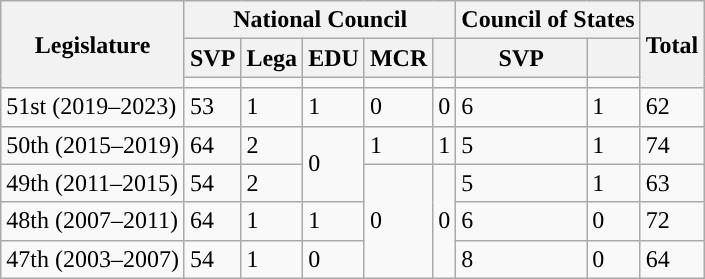<table class="wikitable">
<tr>
<th rowspan="3">Legislature</th>
<th colspan="5">National Council</th>
<th colspan="2">Council of States</th>
<th rowspan="3">Total</th>
</tr>
<tr>
<th>SVP</th>
<th>Lega</th>
<th>EDU</th>
<th>MCR</th>
<th></th>
<th>SVP</th>
<th></th>
</tr>
<tr>
<td style="background-color:"></td>
<td style="background-color:"></td>
<td style="background-color:"></td>
<td style="background-color:"></td>
<td style="background-color:"></td>
<td style="background-color:"></td>
<td style="background-color:"></td>
</tr>
<tr>
<td>51st (2019–2023)</td>
<td>53</td>
<td>1</td>
<td>1</td>
<td>0</td>
<td>0</td>
<td>6</td>
<td>1</td>
<td>62</td>
</tr>
<tr>
<td>50th (2015–2019)</td>
<td>64</td>
<td>2</td>
<td rowspan="2">0</td>
<td>1</td>
<td>1</td>
<td>5</td>
<td>1</td>
<td>74</td>
</tr>
<tr>
<td>49th (2011–2015)</td>
<td>54</td>
<td>2</td>
<td rowspan="3">0</td>
<td rowspan="3">0</td>
<td>5</td>
<td>1</td>
<td>63</td>
</tr>
<tr>
<td>48th (2007–2011)</td>
<td>64</td>
<td>1</td>
<td>1</td>
<td>6</td>
<td>0</td>
<td>72</td>
</tr>
<tr>
<td>47th (2003–2007)</td>
<td>54</td>
<td>1</td>
<td>0</td>
<td>8</td>
<td>0</td>
<td>64</td>
</tr>
</table>
